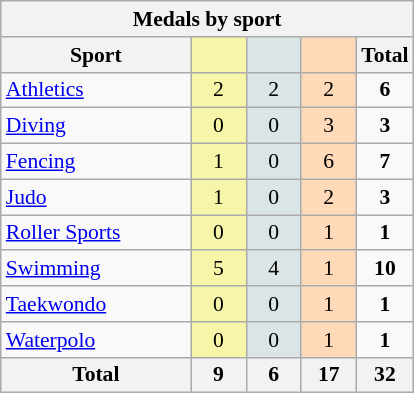<table class="wikitable" style="font-size:90%; text-align:center;">
<tr>
<th colspan=5>Medals by sport</th>
</tr>
<tr>
<th width=120>Sport</th>
<th scope="col" width=30 style="background:#F7F6A8;"></th>
<th scope="col" width=30 style="background:#DCE5E5;"></th>
<th scope="col" width=30 style="background:#FFDAB9;"></th>
<th width=30>Total</th>
</tr>
<tr>
<td align=left><a href='#'>Athletics</a></td>
<td style="background:#F7F6A8;">2</td>
<td style="background:#DCE5E5;">2</td>
<td style="background:#FFDAB9;">2</td>
<td><strong>6</strong></td>
</tr>
<tr>
<td align=left><a href='#'>Diving</a></td>
<td style="background:#F7F6A8;">0</td>
<td style="background:#DCE5E5;">0</td>
<td style="background:#FFDAB9;">3</td>
<td><strong>3</strong></td>
</tr>
<tr>
<td align=left><a href='#'>Fencing</a></td>
<td style="background:#F7F6A8;">1</td>
<td style="background:#DCE5E5;">0</td>
<td style="background:#FFDAB9;">6</td>
<td><strong>7</strong></td>
</tr>
<tr>
<td align=left><a href='#'>Judo</a></td>
<td style="background:#F7F6A8;">1</td>
<td style="background:#DCE5E5;">0</td>
<td style="background:#FFDAB9;">2</td>
<td><strong>3</strong></td>
</tr>
<tr>
<td align=left><a href='#'>Roller Sports</a></td>
<td style="background:#F7F6A8;">0</td>
<td style="background:#DCE5E5;">0</td>
<td style="background:#FFDAB9;">1</td>
<td><strong>1</strong></td>
</tr>
<tr>
<td align=left><a href='#'>Swimming</a></td>
<td style="background:#F7F6A8;">5</td>
<td style="background:#DCE5E5;">4</td>
<td style="background:#FFDAB9;">1</td>
<td><strong>10</strong></td>
</tr>
<tr>
<td align=left><a href='#'>Taekwondo</a></td>
<td style="background:#F7F6A8;">0</td>
<td style="background:#DCE5E5;">0</td>
<td style="background:#FFDAB9;">1</td>
<td><strong>1</strong></td>
</tr>
<tr>
<td align=left><a href='#'>Waterpolo</a></td>
<td style="background:#F7F6A8;">0</td>
<td style="background:#DCE5E5;">0</td>
<td style="background:#FFDAB9;">1</td>
<td><strong>1</strong></td>
</tr>
<tr class="sortbottom">
<th>Total</th>
<th>9</th>
<th>6</th>
<th>17</th>
<th>32</th>
</tr>
</table>
